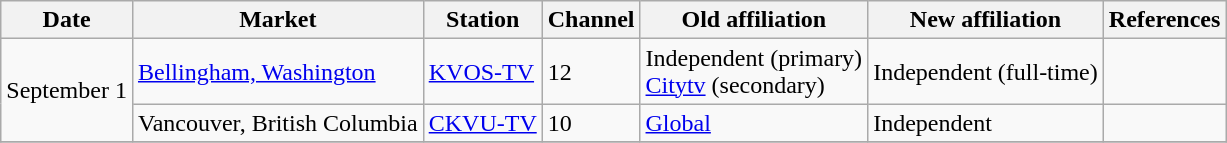<table class="wikitable">
<tr>
<th>Date</th>
<th>Market</th>
<th>Station</th>
<th>Channel</th>
<th>Old affiliation</th>
<th>New affiliation</th>
<th>References</th>
</tr>
<tr>
<td rowspan=2>September 1</td>
<td><a href='#'>Bellingham, Washington</a> <br> </td>
<td><a href='#'>KVOS-TV</a></td>
<td>12</td>
<td>Independent (primary) <br> <a href='#'>Citytv</a> (secondary)</td>
<td>Independent (full-time)</td>
<td></td>
</tr>
<tr>
<td>Vancouver, British Columbia</td>
<td><a href='#'>CKVU-TV</a></td>
<td>10</td>
<td><a href='#'>Global</a></td>
<td>Independent</td>
<td></td>
</tr>
<tr>
</tr>
</table>
